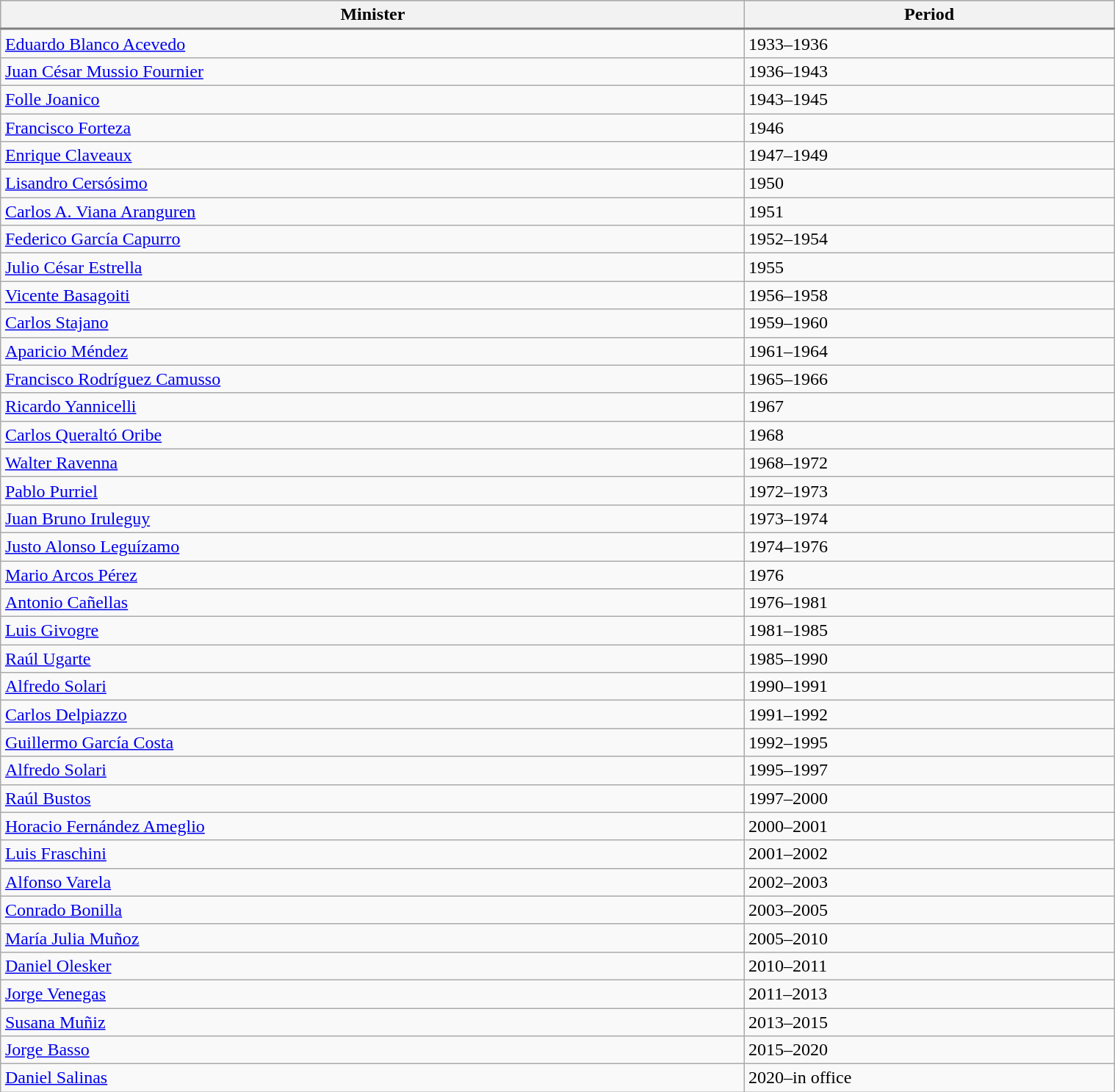<table class="wikitable" style="margin:1em auto; width:80%;">
<tr style="text-align:left; border-bottom:2px solid gray;" bgcolor="lightsteelblue">
<th><strong>Minister</strong></th>
<th><strong>Period</strong></th>
</tr>
<tr>
<td><a href='#'>Eduardo Blanco Acevedo</a></td>
<td>1933–1936</td>
</tr>
<tr>
<td><a href='#'>Juan César Mussio Fournier</a></td>
<td>1936–1943</td>
</tr>
<tr>
<td><a href='#'>Folle Joanico</a></td>
<td>1943–1945</td>
</tr>
<tr>
<td><a href='#'>Francisco Forteza</a></td>
<td>1946</td>
</tr>
<tr>
<td><a href='#'>Enrique Claveaux</a></td>
<td>1947–1949</td>
</tr>
<tr>
<td><a href='#'>Lisandro Cersósimo</a></td>
<td>1950</td>
</tr>
<tr>
<td><a href='#'>Carlos A. Viana Aranguren</a></td>
<td>1951</td>
</tr>
<tr>
<td><a href='#'>Federico García Capurro</a></td>
<td>1952–1954</td>
</tr>
<tr>
<td><a href='#'>Julio César Estrella</a></td>
<td>1955</td>
</tr>
<tr>
<td><a href='#'>Vicente Basagoiti</a></td>
<td>1956–1958</td>
</tr>
<tr>
<td><a href='#'>Carlos Stajano</a></td>
<td>1959–1960</td>
</tr>
<tr>
<td><a href='#'>Aparicio Méndez</a></td>
<td>1961–1964</td>
</tr>
<tr>
<td><a href='#'>Francisco Rodríguez Camusso</a></td>
<td>1965–1966</td>
</tr>
<tr>
<td><a href='#'>Ricardo Yannicelli</a></td>
<td>1967</td>
</tr>
<tr>
<td><a href='#'>Carlos Queraltó Oribe</a></td>
<td>1968</td>
</tr>
<tr>
<td><a href='#'>Walter Ravenna</a></td>
<td>1968–1972</td>
</tr>
<tr>
<td><a href='#'>Pablo Purriel</a></td>
<td>1972–1973</td>
</tr>
<tr>
<td><a href='#'>Juan Bruno Iruleguy</a></td>
<td>1973–1974</td>
</tr>
<tr>
<td><a href='#'>Justo Alonso Leguízamo</a></td>
<td>1974–1976</td>
</tr>
<tr>
<td><a href='#'>Mario Arcos Pérez</a></td>
<td>1976</td>
</tr>
<tr>
<td><a href='#'>Antonio Cañellas</a></td>
<td>1976–1981</td>
</tr>
<tr>
<td><a href='#'>Luis Givogre</a></td>
<td>1981–1985</td>
</tr>
<tr>
<td><a href='#'>Raúl Ugarte</a></td>
<td>1985–1990</td>
</tr>
<tr>
<td><a href='#'>Alfredo Solari</a></td>
<td>1990–1991</td>
</tr>
<tr>
<td><a href='#'>Carlos Delpiazzo</a></td>
<td>1991–1992</td>
</tr>
<tr>
<td><a href='#'>Guillermo García Costa</a></td>
<td>1992–1995</td>
</tr>
<tr>
<td><a href='#'>Alfredo Solari</a></td>
<td>1995–1997</td>
</tr>
<tr>
<td><a href='#'>Raúl Bustos</a></td>
<td>1997–2000</td>
</tr>
<tr>
<td><a href='#'>Horacio Fernández Ameglio</a></td>
<td>2000–2001</td>
</tr>
<tr>
<td><a href='#'>Luis Fraschini</a></td>
<td>2001–2002</td>
</tr>
<tr>
<td><a href='#'>Alfonso Varela</a></td>
<td>2002–2003</td>
</tr>
<tr>
<td><a href='#'>Conrado Bonilla</a></td>
<td>2003–2005</td>
</tr>
<tr>
<td><a href='#'>María Julia Muñoz</a></td>
<td>2005–2010</td>
</tr>
<tr>
<td><a href='#'>Daniel Olesker</a></td>
<td>2010–2011</td>
</tr>
<tr>
<td><a href='#'>Jorge Venegas</a></td>
<td>2011–2013</td>
</tr>
<tr>
<td><a href='#'>Susana Muñiz</a></td>
<td>2013–2015</td>
</tr>
<tr>
<td><a href='#'>Jorge Basso</a></td>
<td>2015–2020</td>
</tr>
<tr>
<td><a href='#'>Daniel Salinas</a></td>
<td>2020–in office</td>
</tr>
</table>
